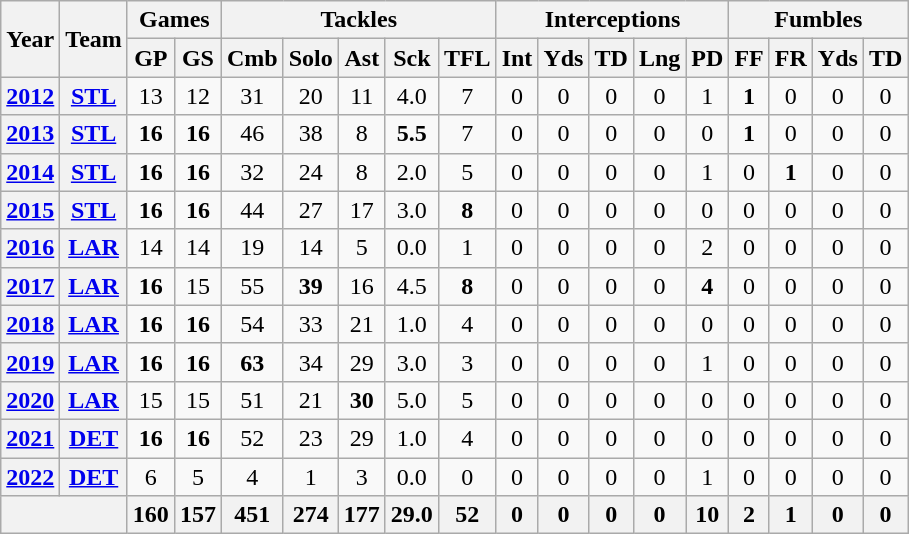<table class="wikitable" style="text-align:center">
<tr>
<th rowspan="2">Year</th>
<th rowspan="2">Team</th>
<th colspan="2">Games</th>
<th colspan="5">Tackles</th>
<th colspan="5">Interceptions</th>
<th colspan="4">Fumbles</th>
</tr>
<tr>
<th>GP</th>
<th>GS</th>
<th>Cmb</th>
<th>Solo</th>
<th>Ast</th>
<th>Sck</th>
<th>TFL</th>
<th>Int</th>
<th>Yds</th>
<th>TD</th>
<th>Lng</th>
<th>PD</th>
<th>FF</th>
<th>FR</th>
<th>Yds</th>
<th>TD</th>
</tr>
<tr>
<th><a href='#'>2012</a></th>
<th><a href='#'>STL</a></th>
<td>13</td>
<td>12</td>
<td>31</td>
<td>20</td>
<td>11</td>
<td>4.0</td>
<td>7</td>
<td>0</td>
<td>0</td>
<td>0</td>
<td>0</td>
<td>1</td>
<td><strong>1</strong></td>
<td>0</td>
<td>0</td>
<td>0</td>
</tr>
<tr>
<th><a href='#'>2013</a></th>
<th><a href='#'>STL</a></th>
<td><strong>16</strong></td>
<td><strong>16</strong></td>
<td>46</td>
<td>38</td>
<td>8</td>
<td><strong>5.5</strong></td>
<td>7</td>
<td>0</td>
<td>0</td>
<td>0</td>
<td>0</td>
<td>0</td>
<td><strong>1</strong></td>
<td>0</td>
<td>0</td>
<td>0</td>
</tr>
<tr>
<th><a href='#'>2014</a></th>
<th><a href='#'>STL</a></th>
<td><strong>16</strong></td>
<td><strong>16</strong></td>
<td>32</td>
<td>24</td>
<td>8</td>
<td>2.0</td>
<td>5</td>
<td>0</td>
<td>0</td>
<td>0</td>
<td>0</td>
<td>1</td>
<td>0</td>
<td><strong>1</strong></td>
<td>0</td>
<td>0</td>
</tr>
<tr>
<th><a href='#'>2015</a></th>
<th><a href='#'>STL</a></th>
<td><strong>16</strong></td>
<td><strong>16</strong></td>
<td>44</td>
<td>27</td>
<td>17</td>
<td>3.0</td>
<td><strong>8</strong></td>
<td>0</td>
<td>0</td>
<td>0</td>
<td>0</td>
<td>0</td>
<td>0</td>
<td>0</td>
<td>0</td>
<td>0</td>
</tr>
<tr>
<th><a href='#'>2016</a></th>
<th><a href='#'>LAR</a></th>
<td>14</td>
<td>14</td>
<td>19</td>
<td>14</td>
<td>5</td>
<td>0.0</td>
<td>1</td>
<td>0</td>
<td>0</td>
<td>0</td>
<td>0</td>
<td>2</td>
<td>0</td>
<td>0</td>
<td>0</td>
<td>0</td>
</tr>
<tr>
<th><a href='#'>2017</a></th>
<th><a href='#'>LAR</a></th>
<td><strong>16</strong></td>
<td>15</td>
<td>55</td>
<td><strong>39</strong></td>
<td>16</td>
<td>4.5</td>
<td><strong>8</strong></td>
<td>0</td>
<td>0</td>
<td>0</td>
<td>0</td>
<td><strong>4</strong></td>
<td>0</td>
<td>0</td>
<td>0</td>
<td>0</td>
</tr>
<tr>
<th><a href='#'>2018</a></th>
<th><a href='#'>LAR</a></th>
<td><strong>16</strong></td>
<td><strong>16</strong></td>
<td>54</td>
<td>33</td>
<td>21</td>
<td>1.0</td>
<td>4</td>
<td>0</td>
<td>0</td>
<td>0</td>
<td>0</td>
<td>0</td>
<td>0</td>
<td>0</td>
<td>0</td>
<td>0</td>
</tr>
<tr>
<th><a href='#'>2019</a></th>
<th><a href='#'>LAR</a></th>
<td><strong>16</strong></td>
<td><strong>16</strong></td>
<td><strong>63</strong></td>
<td>34</td>
<td>29</td>
<td>3.0</td>
<td>3</td>
<td>0</td>
<td>0</td>
<td>0</td>
<td>0</td>
<td>1</td>
<td>0</td>
<td>0</td>
<td>0</td>
<td>0</td>
</tr>
<tr>
<th><a href='#'>2020</a></th>
<th><a href='#'>LAR</a></th>
<td>15</td>
<td>15</td>
<td>51</td>
<td>21</td>
<td><strong>30</strong></td>
<td>5.0</td>
<td>5</td>
<td>0</td>
<td>0</td>
<td>0</td>
<td>0</td>
<td>0</td>
<td>0</td>
<td>0</td>
<td>0</td>
<td>0</td>
</tr>
<tr>
<th><a href='#'>2021</a></th>
<th><a href='#'>DET</a></th>
<td><strong>16</strong></td>
<td><strong>16</strong></td>
<td>52</td>
<td>23</td>
<td>29</td>
<td>1.0</td>
<td>4</td>
<td>0</td>
<td>0</td>
<td>0</td>
<td>0</td>
<td>0</td>
<td>0</td>
<td>0</td>
<td>0</td>
<td>0</td>
</tr>
<tr>
<th><a href='#'>2022</a></th>
<th><a href='#'>DET</a></th>
<td>6</td>
<td>5</td>
<td>4</td>
<td>1</td>
<td>3</td>
<td>0.0</td>
<td>0</td>
<td>0</td>
<td>0</td>
<td>0</td>
<td>0</td>
<td>1</td>
<td>0</td>
<td>0</td>
<td>0</td>
<td>0</td>
</tr>
<tr>
<th colspan="2"></th>
<th>160</th>
<th>157</th>
<th>451</th>
<th>274</th>
<th>177</th>
<th>29.0</th>
<th>52</th>
<th>0</th>
<th>0</th>
<th>0</th>
<th>0</th>
<th>10</th>
<th>2</th>
<th>1</th>
<th>0</th>
<th>0</th>
</tr>
</table>
